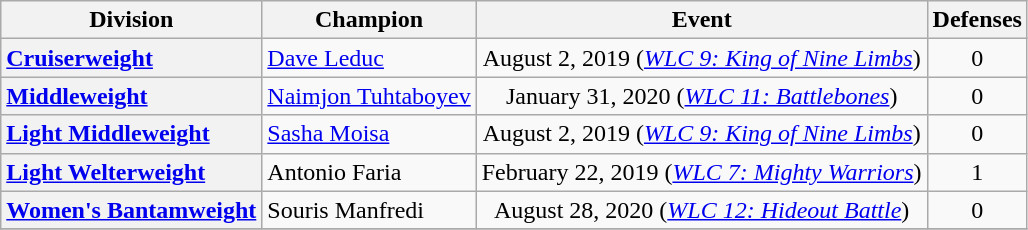<table class="wikitable">
<tr>
<th>Division</th>
<th>Champion</th>
<th>Event</th>
<th>Defenses</th>
</tr>
<tr>
<th style="text-align:left;"><a href='#'>Cruiserweight</a></th>
<td> <a href='#'>Dave Leduc</a></td>
<td style="text-align:center;">August 2, 2019 (<em><a href='#'>WLC 9: King of Nine Limbs</a></em>)</td>
<td style="text-align:center;">0</td>
</tr>
<tr>
<th style="text-align:left;"><a href='#'>Middleweight</a></th>
<td> <a href='#'>Naimjon Tuhtaboyev</a></td>
<td style="text-align:center;">January 31, 2020 (<em><a href='#'>WLC 11: Battlebones</a></em>)</td>
<td style="text-align:center;">0</td>
</tr>
<tr>
<th style="text-align:left;"><a href='#'>Light Middleweight</a></th>
<td> <a href='#'>Sasha Moisa</a></td>
<td style="text-align:center;">August 2, 2019 (<em><a href='#'>WLC 9: King of Nine Limbs</a></em>)</td>
<td style="text-align:center;">0</td>
</tr>
<tr>
<th style="text-align:left;"><a href='#'>Light Welterweight</a></th>
<td> Antonio Faria</td>
<td style="text-align:center;">February 22, 2019 (<em><a href='#'>WLC 7: Mighty Warriors</a></em>)</td>
<td style="text-align:center;">1</td>
</tr>
<tr>
<th style="text-align:left;"><a href='#'>Women's Bantamweight</a></th>
<td> Souris Manfredi</td>
<td style="text-align:center;">August 28, 2020 (<em><a href='#'>WLC 12: Hideout Battle</a></em>)</td>
<td style="text-align:center;">0</td>
</tr>
<tr>
</tr>
</table>
